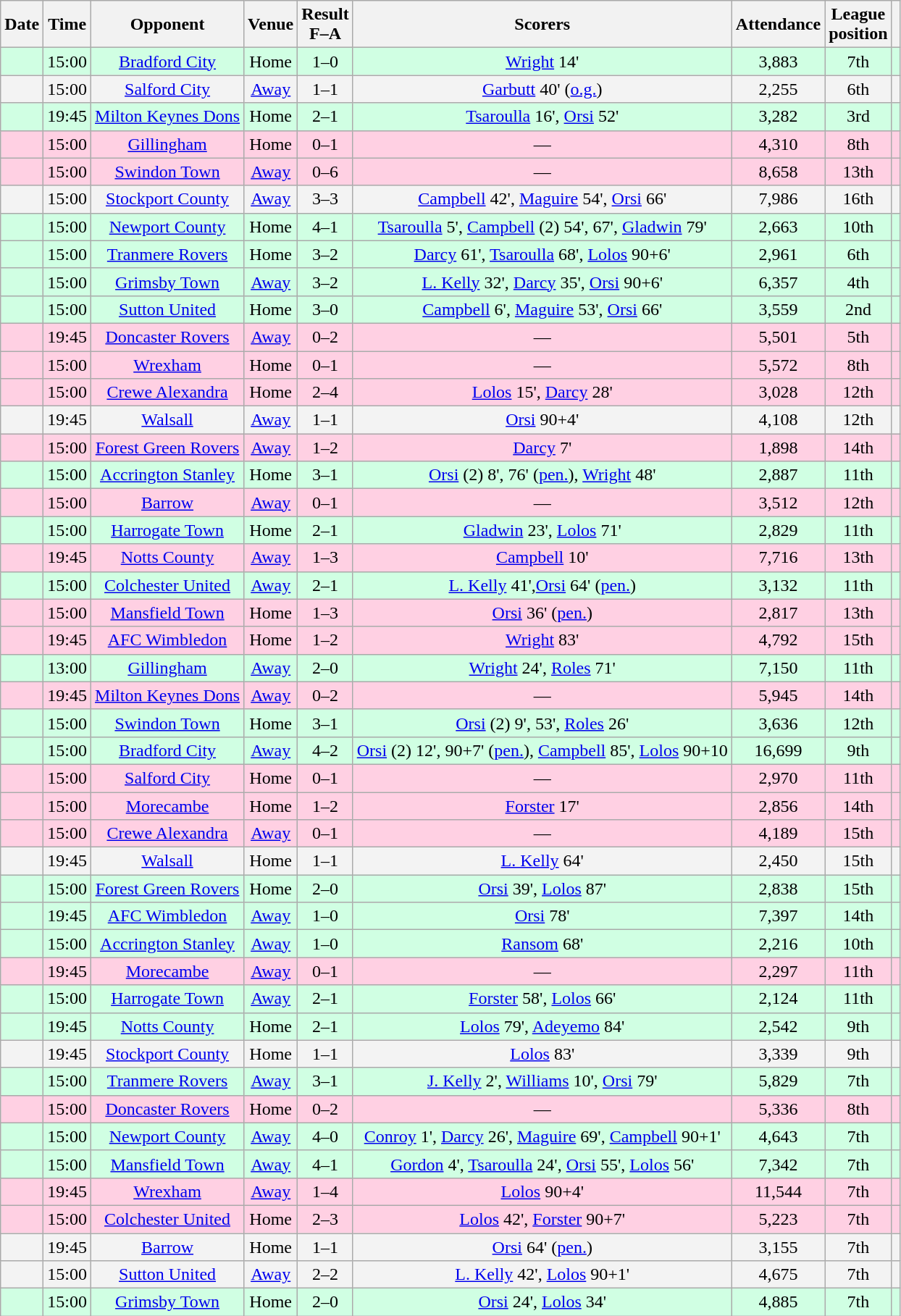<table class="wikitable sortable" style="text-align:center">
<tr>
<th>Date</th>
<th>Time</th>
<th>Opponent</th>
<th>Venue</th>
<th>Result<br>F–A</th>
<th class="unsortable">Scorers</th>
<th>Attendance</th>
<th>League<br>position</th>
<th class="unsortable"></th>
</tr>
<tr bgcolor="#d0ffe3">
<td></td>
<td>15:00</td>
<td><a href='#'>Bradford City</a></td>
<td>Home</td>
<td>1–0</td>
<td><a href='#'>Wright</a> 14'</td>
<td>3,883</td>
<td>7th</td>
<td></td>
</tr>
<tr bgcolor="#f3f3f3">
<td></td>
<td>15:00</td>
<td><a href='#'>Salford City</a></td>
<td><a href='#'>Away</a></td>
<td>1–1</td>
<td><a href='#'>Garbutt</a> 40' (<a href='#'>o.g.</a>)</td>
<td>2,255</td>
<td>6th</td>
<td></td>
</tr>
<tr bgcolor="#d0ffe3">
<td></td>
<td>19:45</td>
<td><a href='#'>Milton Keynes Dons</a></td>
<td>Home</td>
<td>2–1</td>
<td><a href='#'>Tsaroulla</a> 16', <a href='#'>Orsi</a> 52'</td>
<td>3,282</td>
<td>3rd</td>
<td></td>
</tr>
<tr bgcolor="#ffd0e3">
<td></td>
<td>15:00</td>
<td><a href='#'>Gillingham</a></td>
<td>Home</td>
<td>0–1</td>
<td>—</td>
<td>4,310</td>
<td>8th</td>
<td></td>
</tr>
<tr bgcolor="#ffd0e3">
<td></td>
<td>15:00</td>
<td><a href='#'>Swindon Town</a></td>
<td><a href='#'>Away</a></td>
<td>0–6</td>
<td>—</td>
<td>8,658</td>
<td>13th</td>
<td></td>
</tr>
<tr bgcolor="#f3f3f3">
<td></td>
<td>15:00</td>
<td><a href='#'>Stockport County</a></td>
<td><a href='#'>Away</a></td>
<td>3–3</td>
<td><a href='#'>Campbell</a> 42', <a href='#'>Maguire</a> 54', <a href='#'>Orsi</a> 66'</td>
<td>7,986</td>
<td>16th</td>
<td></td>
</tr>
<tr bgcolor="#d0ffe3">
<td></td>
<td>15:00</td>
<td><a href='#'>Newport County</a></td>
<td>Home</td>
<td>4–1</td>
<td><a href='#'>Tsaroulla</a> 5', <a href='#'>Campbell</a> (2) 54', 67', <a href='#'>Gladwin</a> 79'</td>
<td>2,663</td>
<td>10th</td>
<td></td>
</tr>
<tr bgcolor="#d0ffe3">
<td></td>
<td>15:00</td>
<td><a href='#'>Tranmere Rovers</a></td>
<td>Home</td>
<td>3–2</td>
<td><a href='#'>Darcy</a> 61', <a href='#'>Tsaroulla</a> 68', <a href='#'>Lolos</a> 90+6'</td>
<td>2,961</td>
<td>6th</td>
<td></td>
</tr>
<tr bgcolor="#d0ffe3">
<td></td>
<td>15:00</td>
<td><a href='#'>Grimsby Town</a></td>
<td><a href='#'>Away</a></td>
<td>3–2</td>
<td><a href='#'>L. Kelly</a> 32', <a href='#'>Darcy</a> 35', <a href='#'>Orsi</a> 90+6'</td>
<td>6,357</td>
<td>4th</td>
<td></td>
</tr>
<tr bgcolor="#d0ffe3">
<td></td>
<td>15:00</td>
<td><a href='#'>Sutton United</a></td>
<td>Home</td>
<td>3–0</td>
<td><a href='#'>Campbell</a> 6', <a href='#'>Maguire</a> 53', <a href='#'>Orsi</a> 66'</td>
<td>3,559</td>
<td>2nd</td>
<td></td>
</tr>
<tr bgcolor="#ffd0e3">
<td></td>
<td>19:45</td>
<td><a href='#'>Doncaster Rovers</a></td>
<td><a href='#'>Away</a></td>
<td>0–2</td>
<td>—</td>
<td>5,501</td>
<td>5th</td>
<td></td>
</tr>
<tr bgcolor="#ffd0e3">
<td></td>
<td>15:00</td>
<td><a href='#'>Wrexham</a></td>
<td>Home</td>
<td>0–1</td>
<td>—</td>
<td>5,572</td>
<td>8th</td>
<td></td>
</tr>
<tr bgcolor="#ffd0e3">
<td></td>
<td>15:00</td>
<td><a href='#'>Crewe Alexandra</a></td>
<td>Home</td>
<td>2–4</td>
<td><a href='#'>Lolos</a> 15', <a href='#'>Darcy</a> 28'</td>
<td>3,028</td>
<td>12th</td>
<td></td>
</tr>
<tr bgcolor="#f3f3f3">
<td></td>
<td>19:45</td>
<td><a href='#'>Walsall</a></td>
<td><a href='#'>Away</a></td>
<td>1–1</td>
<td><a href='#'>Orsi</a> 90+4'</td>
<td>4,108</td>
<td>12th</td>
<td></td>
</tr>
<tr bgcolor="#ffd0e3">
<td></td>
<td>15:00</td>
<td><a href='#'>Forest Green Rovers</a></td>
<td><a href='#'>Away</a></td>
<td>1–2</td>
<td><a href='#'>Darcy</a> 7'</td>
<td>1,898</td>
<td>14th</td>
<td></td>
</tr>
<tr bgcolor="#d0ffe3">
<td></td>
<td>15:00</td>
<td><a href='#'>Accrington Stanley</a></td>
<td>Home</td>
<td>3–1</td>
<td><a href='#'>Orsi</a> (2) 8', 76' (<a href='#'>pen.</a>), <a href='#'>Wright</a> 48'</td>
<td>2,887</td>
<td>11th</td>
<td></td>
</tr>
<tr bgcolor="#ffd0e3">
<td></td>
<td>15:00</td>
<td><a href='#'>Barrow</a></td>
<td><a href='#'>Away</a></td>
<td>0–1</td>
<td>—</td>
<td>3,512</td>
<td>12th</td>
<td></td>
</tr>
<tr bgcolor="#d0ffe3">
<td></td>
<td>15:00</td>
<td><a href='#'>Harrogate Town</a></td>
<td>Home</td>
<td>2–1</td>
<td><a href='#'>Gladwin</a> 23', <a href='#'>Lolos</a> 71'</td>
<td>2,829</td>
<td>11th</td>
<td></td>
</tr>
<tr bgcolor="#ffd0e3">
<td></td>
<td>19:45</td>
<td><a href='#'>Notts County</a></td>
<td><a href='#'>Away</a></td>
<td>1–3</td>
<td><a href='#'>Campbell</a> 10'</td>
<td>7,716</td>
<td>13th</td>
<td></td>
</tr>
<tr bgcolor="#d0ffe3">
<td></td>
<td>15:00</td>
<td><a href='#'>Colchester United</a></td>
<td><a href='#'>Away</a></td>
<td>2–1</td>
<td><a href='#'>L. Kelly</a> 41',<a href='#'>Orsi</a> 64' (<a href='#'>pen.</a>)</td>
<td>3,132</td>
<td>11th</td>
<td></td>
</tr>
<tr bgcolor="#ffd0e3">
<td></td>
<td>15:00</td>
<td><a href='#'>Mansfield Town</a></td>
<td>Home</td>
<td>1–3</td>
<td><a href='#'>Orsi</a> 36' (<a href='#'>pen.</a>)</td>
<td>2,817</td>
<td>13th</td>
<td></td>
</tr>
<tr bgcolor="#ffd0e3">
<td></td>
<td>19:45</td>
<td><a href='#'>AFC Wimbledon</a></td>
<td>Home</td>
<td>1–2</td>
<td><a href='#'>Wright</a> 83'</td>
<td>4,792</td>
<td>15th</td>
<td></td>
</tr>
<tr bgcolor="#d0ffe3">
<td></td>
<td>13:00</td>
<td><a href='#'>Gillingham</a></td>
<td><a href='#'>Away</a></td>
<td>2–0</td>
<td><a href='#'>Wright</a> 24', <a href='#'>Roles</a> 71'</td>
<td>7,150</td>
<td>11th</td>
<td></td>
</tr>
<tr bgcolor="#ffd0e3">
<td></td>
<td>19:45</td>
<td><a href='#'>Milton Keynes Dons</a></td>
<td><a href='#'>Away</a></td>
<td>0–2</td>
<td>—</td>
<td>5,945</td>
<td>14th</td>
<td></td>
</tr>
<tr bgcolor="#d0ffe3">
<td></td>
<td>15:00</td>
<td><a href='#'>Swindon Town</a></td>
<td>Home</td>
<td>3–1</td>
<td><a href='#'>Orsi</a> (2) 9', 53', <a href='#'>Roles</a> 26'</td>
<td>3,636</td>
<td>12th</td>
<td></td>
</tr>
<tr bgcolor="#d0ffe3">
<td></td>
<td>15:00</td>
<td><a href='#'>Bradford City</a></td>
<td><a href='#'>Away</a></td>
<td>4–2</td>
<td><a href='#'>Orsi</a> (2) 12', 90+7' (<a href='#'>pen.</a>), <a href='#'>Campbell</a> 85', <a href='#'>Lolos</a> 90+10</td>
<td>16,699</td>
<td>9th</td>
<td></td>
</tr>
<tr bgcolor="#ffd0e3">
<td></td>
<td>15:00</td>
<td><a href='#'>Salford City</a></td>
<td>Home</td>
<td>0–1</td>
<td>—</td>
<td>2,970</td>
<td>11th</td>
<td></td>
</tr>
<tr bgcolor="#ffd0e3">
<td></td>
<td>15:00</td>
<td><a href='#'>Morecambe</a></td>
<td>Home</td>
<td>1–2</td>
<td><a href='#'>Forster</a> 17'</td>
<td>2,856</td>
<td>14th</td>
<td></td>
</tr>
<tr bgcolor="#ffd0e3">
<td></td>
<td>15:00</td>
<td><a href='#'>Crewe Alexandra</a></td>
<td><a href='#'>Away</a></td>
<td>0–1</td>
<td>—</td>
<td>4,189</td>
<td>15th</td>
<td></td>
</tr>
<tr bgcolor="#f3f3f3">
<td></td>
<td>19:45</td>
<td><a href='#'>Walsall</a></td>
<td>Home</td>
<td>1–1</td>
<td><a href='#'>L. Kelly</a> 64'</td>
<td>2,450</td>
<td>15th</td>
<td></td>
</tr>
<tr bgcolor="#d0ffe3">
<td></td>
<td>15:00</td>
<td><a href='#'>Forest Green Rovers</a></td>
<td>Home</td>
<td>2–0</td>
<td><a href='#'>Orsi</a> 39', <a href='#'>Lolos</a> 87'</td>
<td>2,838</td>
<td>15th</td>
<td></td>
</tr>
<tr bgcolor="#d0ffe3">
<td></td>
<td>19:45</td>
<td><a href='#'>AFC Wimbledon</a></td>
<td><a href='#'>Away</a></td>
<td>1–0</td>
<td><a href='#'>Orsi</a> 78'</td>
<td>7,397</td>
<td>14th</td>
<td></td>
</tr>
<tr bgcolor="#d0ffe3">
<td></td>
<td>15:00</td>
<td><a href='#'>Accrington Stanley</a></td>
<td><a href='#'>Away</a></td>
<td>1–0</td>
<td><a href='#'>Ransom</a> 68'</td>
<td>2,216</td>
<td>10th</td>
<td></td>
</tr>
<tr bgcolor="#ffd0e3">
<td></td>
<td>19:45</td>
<td><a href='#'>Morecambe</a></td>
<td><a href='#'>Away</a></td>
<td>0–1</td>
<td>—</td>
<td>2,297</td>
<td>11th</td>
<td></td>
</tr>
<tr bgcolor="#d0ffe3">
<td></td>
<td>15:00</td>
<td><a href='#'>Harrogate Town</a></td>
<td><a href='#'>Away</a></td>
<td>2–1</td>
<td><a href='#'>Forster</a> 58', <a href='#'>Lolos</a> 66'</td>
<td>2,124</td>
<td>11th</td>
<td></td>
</tr>
<tr bgcolor="#d0ffe3">
<td></td>
<td>19:45</td>
<td><a href='#'>Notts County</a></td>
<td>Home</td>
<td>2–1</td>
<td><a href='#'>Lolos</a> 79', <a href='#'>Adeyemo</a> 84'</td>
<td>2,542</td>
<td>9th</td>
<td></td>
</tr>
<tr bgcolor="#f3f3f3">
<td></td>
<td>19:45</td>
<td><a href='#'>Stockport County</a></td>
<td>Home</td>
<td>1–1</td>
<td><a href='#'>Lolos</a> 83'</td>
<td>3,339</td>
<td>9th</td>
<td></td>
</tr>
<tr bgcolor="#d0ffe3">
<td></td>
<td>15:00</td>
<td><a href='#'>Tranmere Rovers</a></td>
<td><a href='#'>Away</a></td>
<td>3–1</td>
<td><a href='#'>J. Kelly</a> 2', <a href='#'>Williams</a> 10', <a href='#'>Orsi</a> 79'</td>
<td>5,829</td>
<td>7th</td>
<td></td>
</tr>
<tr bgcolor="#ffd0e3">
<td></td>
<td>15:00</td>
<td><a href='#'>Doncaster Rovers</a></td>
<td>Home</td>
<td>0–2</td>
<td>—</td>
<td>5,336</td>
<td>8th</td>
<td></td>
</tr>
<tr bgcolor="#d0ffe3">
<td></td>
<td>15:00</td>
<td><a href='#'>Newport County</a></td>
<td><a href='#'>Away</a></td>
<td>4–0</td>
<td><a href='#'>Conroy</a> 1', <a href='#'>Darcy</a> 26', <a href='#'>Maguire</a> 69', <a href='#'>Campbell</a> 90+1'</td>
<td>4,643</td>
<td>7th</td>
<td></td>
</tr>
<tr bgcolor="#d0ffe3">
<td></td>
<td>15:00</td>
<td><a href='#'>Mansfield Town</a></td>
<td><a href='#'>Away</a></td>
<td>4–1</td>
<td><a href='#'>Gordon</a> 4', <a href='#'>Tsaroulla</a> 24', <a href='#'>Orsi</a> 55', <a href='#'>Lolos</a> 56'</td>
<td>7,342</td>
<td>7th</td>
<td></td>
</tr>
<tr bgcolor="#ffd0e3">
<td></td>
<td>19:45</td>
<td><a href='#'>Wrexham</a></td>
<td><a href='#'>Away</a></td>
<td>1–4</td>
<td><a href='#'>Lolos</a> 90+4'</td>
<td>11,544</td>
<td>7th</td>
<td></td>
</tr>
<tr bgcolor="#ffd0e3">
<td></td>
<td>15:00</td>
<td><a href='#'>Colchester United</a></td>
<td>Home</td>
<td>2–3</td>
<td><a href='#'>Lolos</a> 42', <a href='#'>Forster</a> 90+7'</td>
<td>5,223</td>
<td>7th</td>
<td></td>
</tr>
<tr bgcolor="#f3f3f3">
<td></td>
<td>19:45</td>
<td><a href='#'>Barrow</a></td>
<td>Home</td>
<td>1–1</td>
<td><a href='#'>Orsi</a> 64' (<a href='#'>pen.</a>)</td>
<td>3,155</td>
<td>7th</td>
<td></td>
</tr>
<tr bgcolor="#f3f3f3">
<td></td>
<td>15:00</td>
<td><a href='#'>Sutton United</a></td>
<td><a href='#'>Away</a></td>
<td>2–2</td>
<td><a href='#'>L. Kelly</a> 42', <a href='#'>Lolos</a> 90+1'</td>
<td>4,675</td>
<td>7th</td>
<td></td>
</tr>
<tr bgcolor="#d0ffe3">
<td></td>
<td>15:00</td>
<td><a href='#'>Grimsby Town</a></td>
<td>Home</td>
<td>2–0</td>
<td><a href='#'>Orsi</a> 24', <a href='#'>Lolos</a> 34'</td>
<td>4,885</td>
<td>7th</td>
<td></td>
</tr>
</table>
